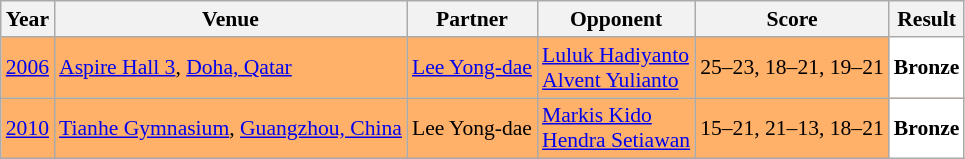<table class="sortable wikitable" style="font-size: 90%;">
<tr>
<th>Year</th>
<th>Venue</th>
<th>Partner</th>
<th>Opponent</th>
<th>Score</th>
<th>Result</th>
</tr>
<tr style="background:#FFB069">
<td align="center"><a href='#'>2006</a></td>
<td align="left"><a href='#'>Aspire Hall 3</a>, <a href='#'>Doha, Qatar</a></td>
<td align="left"> <a href='#'>Lee Yong-dae</a></td>
<td align="left"> <a href='#'>Luluk Hadiyanto</a> <br>  <a href='#'>Alvent Yulianto</a></td>
<td align="left">25–23, 18–21, 19–21</td>
<td style="text-align:left; background:white"> <strong>Bronze</strong></td>
</tr>
<tr style="background:#FFB069">
<td align="center"><a href='#'>2010</a></td>
<td align="left"><a href='#'>Tianhe Gymnasium</a>, <a href='#'>Guangzhou, China</a></td>
<td align="left"> Lee Yong-dae</td>
<td align="left"> <a href='#'>Markis Kido</a> <br>  <a href='#'>Hendra Setiawan</a></td>
<td align="left">15–21, 21–13, 18–21</td>
<td style="text-align:left; background:white"> <strong>Bronze</strong></td>
</tr>
</table>
